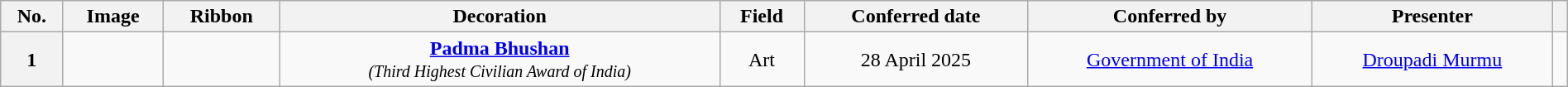<table class="wikitable" style="width:100%;text-align:center">
<tr>
<th>No.</th>
<th>Image</th>
<th>Ribbon</th>
<th>Decoration</th>
<th>Field</th>
<th>Conferred date</th>
<th>Conferred by</th>
<th>Presenter</th>
<th></th>
</tr>
<tr>
<th>1</th>
<td></td>
<td></td>
<td><strong><a href='#'>Padma Bhushan</a></strong><br><small><em>(Third Highest Civilian Award of India)</em></small></td>
<td>Art</td>
<td>28 April 2025</td>
<td><a href='#'>Government of India</a></td>
<td><a href='#'>Droupadi Murmu</a></td>
<td></td>
</tr>
</table>
